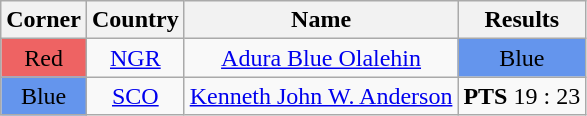<table class="wikitable" style="text-align:center">
<tr>
<th>Corner</th>
<th>Country</th>
<th>Name</th>
<th>Results</th>
</tr>
<tr>
<td bgcolor="#EE6363">Red</td>
<td><a href='#'>NGR</a></td>
<td><a href='#'>Adura Blue Olalehin</a></td>
<td bgcolor="#6495ED">Blue</td>
</tr>
<tr>
<td bgcolor="#6495ED">Blue</td>
<td><a href='#'>SCO</a></td>
<td><a href='#'>Kenneth John W. Anderson</a></td>
<td><strong>PTS</strong> 19 : 23</td>
</tr>
</table>
